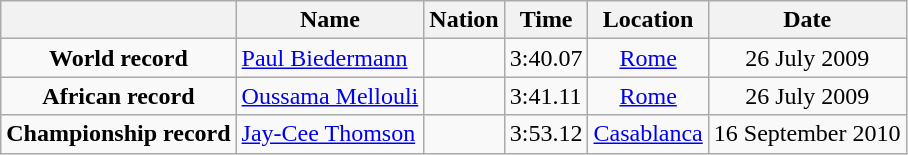<table class=wikitable style=text-align:center>
<tr>
<th></th>
<th>Name</th>
<th>Nation</th>
<th>Time</th>
<th>Location</th>
<th>Date</th>
</tr>
<tr>
<td><strong>World record</strong></td>
<td align=left><a href='#'>Paul Biedermann</a></td>
<td align=left></td>
<td align=left>3:40.07</td>
<td><a href='#'>Rome</a></td>
<td>26 July 2009</td>
</tr>
<tr>
<td><strong>African record</strong></td>
<td align=left><a href='#'>Oussama Mellouli</a></td>
<td align=left></td>
<td align=left>3:41.11</td>
<td><a href='#'>Rome</a></td>
<td>26 July 2009</td>
</tr>
<tr>
<td><strong>Championship record</strong></td>
<td align=left><a href='#'>Jay-Cee Thomson</a></td>
<td align=left></td>
<td align=left>3:53.12</td>
<td><a href='#'>Casablanca</a></td>
<td>16 September 2010</td>
</tr>
</table>
